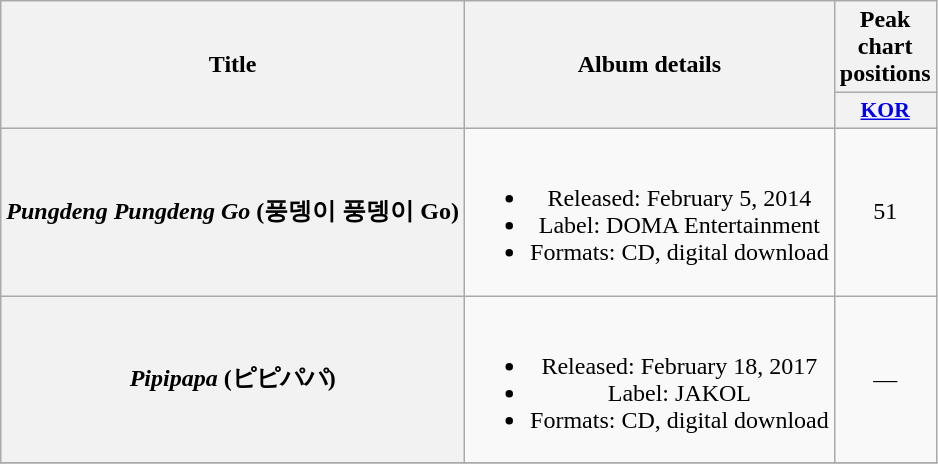<table class="wikitable plainrowheaders" style="text-align:center;">
<tr>
<th scope="col" rowspan="2">Title</th>
<th scope="col" rowspan="2">Album details</th>
<th scope="col" colspan="1">Peak chart positions</th>
</tr>
<tr>
<th scope="col" style="width:2.5em;font-size:90%;"><a href='#'>KOR</a><br></th>
</tr>
<tr>
<th scope="row"><em>Pungdeng Pungdeng Go</em> (풍뎅이 풍뎅이 Go)</th>
<td><br><ul><li>Released: February 5, 2014 </li><li>Label: DOMA Entertainment</li><li>Formats: CD, digital download</li></ul></td>
<td>51</td>
</tr>
<tr>
<th scope="row"><em>Pipipapa</em> (ピピパパ)</th>
<td><br><ul><li>Released: February 18, 2017 </li><li>Label: JAKOL</li><li>Formats: CD, digital download</li></ul></td>
<td>—</td>
</tr>
<tr>
</tr>
</table>
